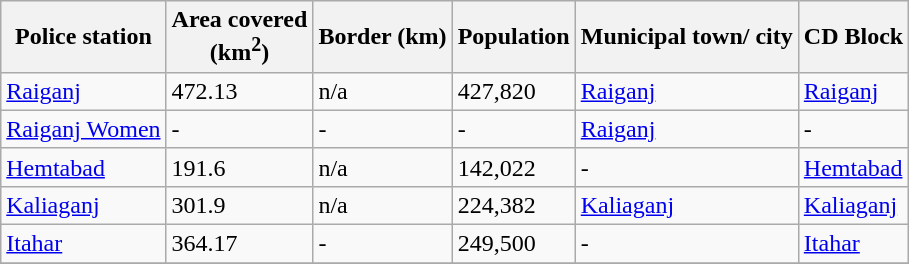<table class="wikitable sortable">
<tr>
<th>Police station</th>
<th>Area covered<br>(km<sup>2</sup>)</th>
<th>Border (km)</th>
<th>Population</th>
<th>Municipal town/ city</th>
<th>CD Block</th>
</tr>
<tr>
<td><a href='#'>Raiganj</a></td>
<td>472.13</td>
<td>n/a</td>
<td>427,820</td>
<td><a href='#'>Raiganj</a></td>
<td><a href='#'>Raiganj</a></td>
</tr>
<tr>
<td><a href='#'>Raiganj Women</a></td>
<td>-</td>
<td>-</td>
<td>-</td>
<td><a href='#'>Raiganj</a></td>
<td>-</td>
</tr>
<tr>
<td><a href='#'>Hemtabad</a></td>
<td>191.6</td>
<td>n/a</td>
<td>142,022</td>
<td>-</td>
<td><a href='#'>Hemtabad</a></td>
</tr>
<tr>
<td><a href='#'>Kaliaganj</a></td>
<td>301.9</td>
<td>n/a</td>
<td>224,382</td>
<td><a href='#'>Kaliaganj</a></td>
<td><a href='#'>Kaliaganj</a></td>
</tr>
<tr>
<td><a href='#'>Itahar</a></td>
<td>364.17</td>
<td>-</td>
<td>249,500</td>
<td>-</td>
<td><a href='#'>Itahar</a></td>
</tr>
<tr>
</tr>
</table>
